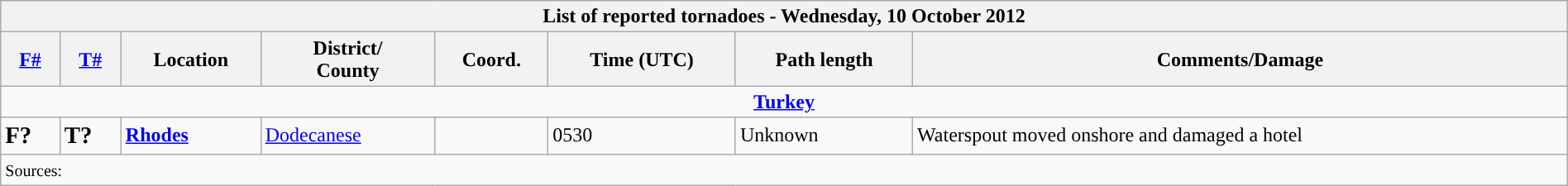<table class="wikitable collapsible" width="100%">
<tr>
<th colspan="8">List of reported tornadoes - Wednesday, 10 October 2012</th>
</tr>
<tr>
<th><a href='#'>F#</a></th>
<th><a href='#'>T#</a></th>
<th>Location</th>
<th>District/<br>County</th>
<th>Coord.</th>
<th>Time (UTC)</th>
<th>Path length</th>
<th>Comments/Damage</th>
</tr>
<tr>
<td colspan="8" align=center><strong><a href='#'>Turkey</a></strong></td>
</tr>
<tr>
<td><big><strong>F?</strong></big></td>
<td><big><strong>T?</strong></big></td>
<td><strong><a href='#'>Rhodes</a></strong></td>
<td><a href='#'>Dodecanese</a></td>
<td></td>
<td>0530</td>
<td>Unknown</td>
<td>Waterspout moved onshore and damaged a hotel</td>
</tr>
<tr>
<td colspan="8"><small>Sources:  </small></td>
</tr>
</table>
